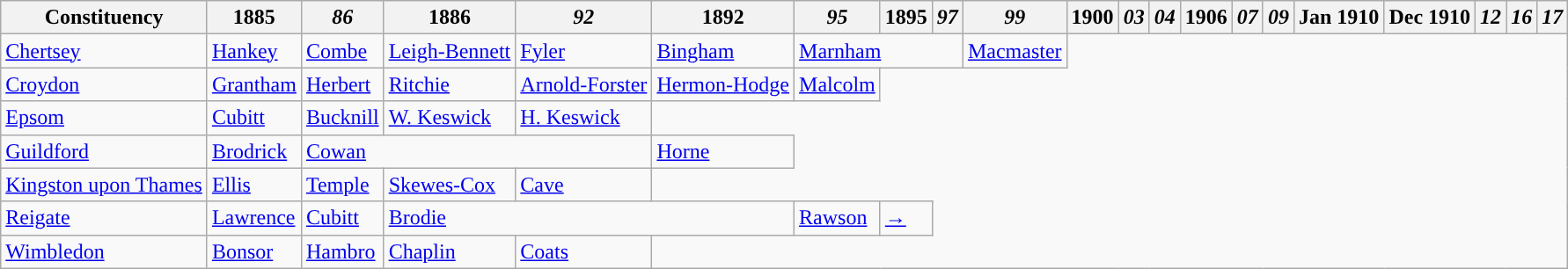<table class="wikitable">
<tr>
<th>Constituency</th>
<th>1885</th>
<th><em>86</em></th>
<th>1886</th>
<th><em>92</em></th>
<th>1892</th>
<th><em>95</em></th>
<th>1895</th>
<th><em>97</em></th>
<th><em>99</em></th>
<th>1900</th>
<th><em>03</em></th>
<th><em>04</em></th>
<th>1906</th>
<th><em>07</em></th>
<th><em>09</em></th>
<th>Jan 1910</th>
<th>Dec 1910</th>
<th><em>12</em></th>
<th><em>16</em></th>
<th><em>17</em></th>
</tr>
<tr>
<td><a href='#'>Chertsey</a></td>
<td><a href='#'>Hankey</a></td>
<td><a href='#'>Combe</a></td>
<td><a href='#'>Leigh-Bennett</a></td>
<td><a href='#'>Fyler</a></td>
<td><a href='#'>Bingham</a></td>
<td colspan="3"><a href='#'>Marnham</a></td>
<td><a href='#'>Macmaster</a></td>
</tr>
<tr>
<td><a href='#'>Croydon</a></td>
<td><a href='#'>Grantham</a></td>
<td><a href='#'>Herbert</a></td>
<td><a href='#'>Ritchie</a></td>
<td><a href='#'>Arnold-Forster</a></td>
<td><a href='#'>Hermon-Hodge</a></td>
<td><a href='#'>Malcolm</a></td>
</tr>
<tr>
<td><a href='#'>Epsom</a></td>
<td><a href='#'>Cubitt</a></td>
<td><a href='#'>Bucknill</a></td>
<td><a href='#'>W. Keswick</a></td>
<td><a href='#'>H. Keswick</a></td>
</tr>
<tr>
<td><a href='#'>Guildford</a></td>
<td><a href='#'>Brodrick</a></td>
<td colspan="3"><a href='#'>Cowan</a></td>
<td><a href='#'>Horne</a></td>
</tr>
<tr>
<td><a href='#'>Kingston upon Thames</a></td>
<td><a href='#'>Ellis</a></td>
<td><a href='#'>Temple</a></td>
<td><a href='#'>Skewes-Cox</a></td>
<td><a href='#'>Cave</a></td>
</tr>
<tr>
<td><a href='#'>Reigate</a></td>
<td><a href='#'>Lawrence</a></td>
<td><a href='#'>Cubitt</a></td>
<td colspan="3"><a href='#'>Brodie</a></td>
<td><a href='#'>Rawson</a></td>
<td><a href='#'>→</a></td>
</tr>
<tr>
<td><a href='#'>Wimbledon</a></td>
<td><a href='#'>Bonsor</a></td>
<td><a href='#'>Hambro</a></td>
<td><a href='#'>Chaplin</a></td>
<td><a href='#'>Coats</a></td>
</tr>
</table>
